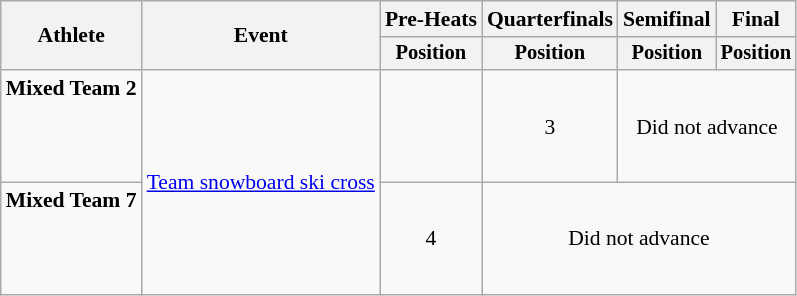<table class="wikitable" style="font-size:90%">
<tr>
<th rowspan="2">Athlete</th>
<th rowspan="2">Event</th>
<th>Pre-Heats</th>
<th>Quarterfinals</th>
<th>Semifinal</th>
<th>Final</th>
</tr>
<tr style="font-size:95%">
<th>Position</th>
<th>Position</th>
<th>Position</th>
<th>Position</th>
</tr>
<tr align=center>
<td align=left><strong>Mixed Team 2</strong><br><small><br><br><br></small></td>
<td align=left rowspan=2><a href='#'>Team snowboard ski cross</a></td>
<td></td>
<td>3</td>
<td colspan=2>Did not advance</td>
</tr>
<tr align=center>
<td align=left><strong>Mixed Team 7</strong><br><small><br><br><br></small></td>
<td>4</td>
<td colspan=3>Did not advance</td>
</tr>
</table>
